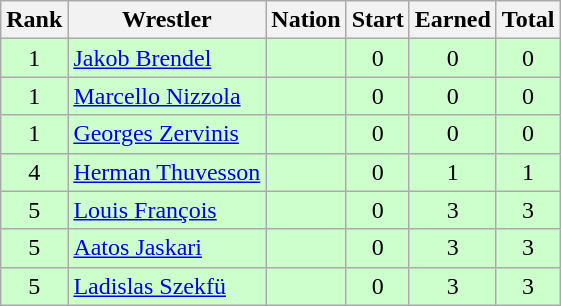<table class="wikitable sortable" style="text-align:center;">
<tr>
<th>Rank</th>
<th>Wrestler</th>
<th>Nation</th>
<th>Start</th>
<th>Earned</th>
<th>Total</th>
</tr>
<tr style="background:#cfc;">
<td>1</td>
<td align=left><a href='#'>Jakob Brendel</a></td>
<td align=left></td>
<td>0</td>
<td>0</td>
<td>0</td>
</tr>
<tr style="background:#cfc;">
<td>1</td>
<td align=left><a href='#'>Marcello Nizzola</a></td>
<td align=left></td>
<td>0</td>
<td>0</td>
<td>0</td>
</tr>
<tr style="background:#cfc;">
<td>1</td>
<td align=left><a href='#'>Georges Zervinis</a></td>
<td align=left></td>
<td>0</td>
<td>0</td>
<td>0</td>
</tr>
<tr style="background:#cfc;">
<td>4</td>
<td align=left><a href='#'>Herman Thuvesson</a></td>
<td align=left></td>
<td>0</td>
<td>1</td>
<td>1</td>
</tr>
<tr style="background:#cfc;">
<td>5</td>
<td align=left><a href='#'>Louis François</a></td>
<td align=left></td>
<td>0</td>
<td>3</td>
<td>3</td>
</tr>
<tr style="background:#cfc;">
<td>5</td>
<td align=left><a href='#'>Aatos Jaskari</a></td>
<td align=left></td>
<td>0</td>
<td>3</td>
<td>3</td>
</tr>
<tr style="background:#cfc;">
<td>5</td>
<td align=left><a href='#'>Ladislas Szekfü</a></td>
<td align=left></td>
<td>0</td>
<td>3</td>
<td>3</td>
</tr>
</table>
